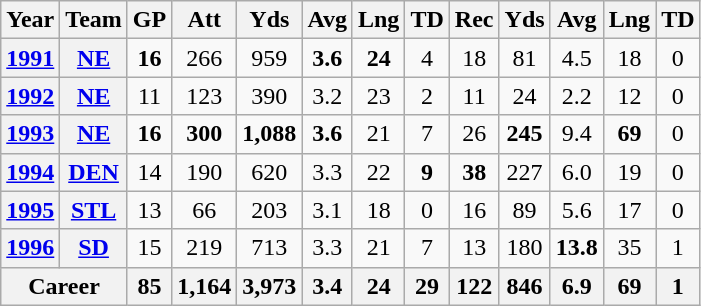<table class="wikitable" style="text-align: center;">
<tr>
<th>Year</th>
<th>Team</th>
<th>GP</th>
<th>Att</th>
<th>Yds</th>
<th>Avg</th>
<th>Lng</th>
<th>TD</th>
<th>Rec</th>
<th>Yds</th>
<th>Avg</th>
<th>Lng</th>
<th>TD</th>
</tr>
<tr>
<th><a href='#'>1991</a></th>
<th><a href='#'>NE</a></th>
<td><strong>16</strong></td>
<td>266</td>
<td>959</td>
<td><strong>3.6</strong></td>
<td><strong>24</strong></td>
<td>4</td>
<td>18</td>
<td>81</td>
<td>4.5</td>
<td>18</td>
<td>0</td>
</tr>
<tr>
<th><a href='#'>1992</a></th>
<th><a href='#'>NE</a></th>
<td>11</td>
<td>123</td>
<td>390</td>
<td>3.2</td>
<td>23</td>
<td>2</td>
<td>11</td>
<td>24</td>
<td>2.2</td>
<td>12</td>
<td>0</td>
</tr>
<tr>
<th><a href='#'>1993</a></th>
<th><a href='#'>NE</a></th>
<td><strong>16</strong></td>
<td><strong>300</strong></td>
<td><strong>1,088</strong></td>
<td><strong>3.6</strong></td>
<td>21</td>
<td>7</td>
<td>26</td>
<td><strong>245</strong></td>
<td>9.4</td>
<td><strong>69</strong></td>
<td>0</td>
</tr>
<tr>
<th><a href='#'>1994</a></th>
<th><a href='#'>DEN</a></th>
<td>14</td>
<td>190</td>
<td>620</td>
<td>3.3</td>
<td>22</td>
<td><strong>9</strong></td>
<td><strong>38</strong></td>
<td>227</td>
<td>6.0</td>
<td>19</td>
<td>0</td>
</tr>
<tr>
<th><a href='#'>1995</a></th>
<th><a href='#'>STL</a></th>
<td>13</td>
<td>66</td>
<td>203</td>
<td>3.1</td>
<td>18</td>
<td>0</td>
<td>16</td>
<td>89</td>
<td>5.6</td>
<td>17</td>
<td>0</td>
</tr>
<tr>
<th><a href='#'>1996</a></th>
<th><a href='#'>SD</a></th>
<td>15</td>
<td>219</td>
<td>713</td>
<td>3.3</td>
<td>21</td>
<td>7</td>
<td>13</td>
<td>180</td>
<td><strong>13.8</strong></td>
<td>35</td>
<td>1</td>
</tr>
<tr>
<th colspan="2">Career</th>
<th>85</th>
<th>1,164</th>
<th>3,973</th>
<th>3.4</th>
<th>24</th>
<th>29</th>
<th>122</th>
<th>846</th>
<th>6.9</th>
<th>69</th>
<th>1</th>
</tr>
</table>
